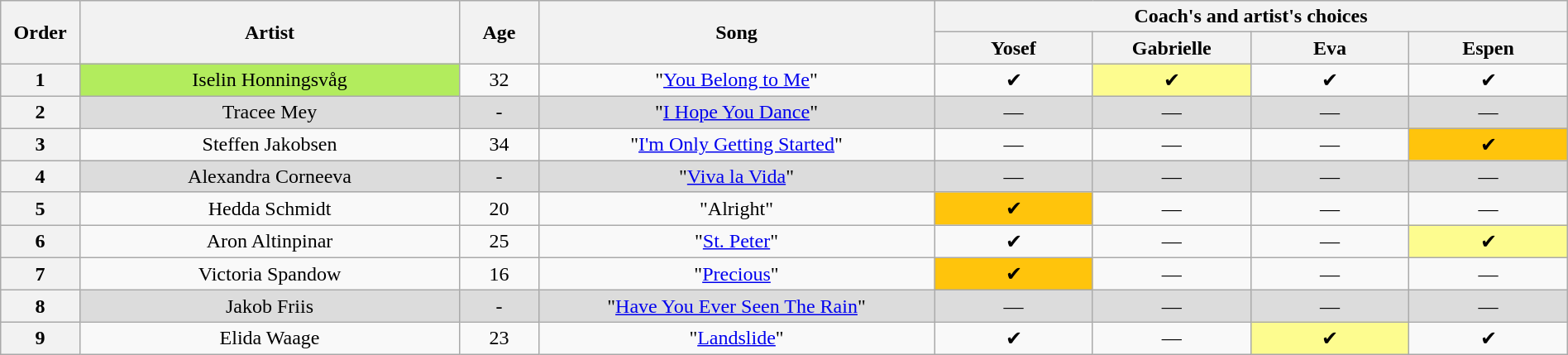<table class="wikitable" style="text-align:center; width:100%;">
<tr>
<th scope="col" rowspan="2" style="width:05%;">Order</th>
<th scope="col" rowspan="2" style="width:24%;">Artist</th>
<th scope="col" rowspan="2" style="width:05%">Age</th>
<th rowspan="2" scope="col" style="width:25%">Song</th>
<th colspan="4" style="width:40%;">Coach's and artist's choices</th>
</tr>
<tr>
<th style="width:10%;">Yosef</th>
<th style="width:10%;">Gabrielle</th>
<th style="width:10%;">Eva</th>
<th style="width:10%;">Espen</th>
</tr>
<tr>
<th>1</th>
<td style="background-color:#B2EC5D;">Iselin Honningsvåg</td>
<td>32</td>
<td>"<a href='#'>You Belong to Me</a>"</td>
<td>✔</td>
<td Style="background-color:#FDFC8F;">✔</td>
<td>✔</td>
<td>✔</td>
</tr>
<tr style="background-color:#DCDCDC;"|>
<th>2</th>
<td>Tracee Mey</td>
<td>-</td>
<td>"<a href='#'>I Hope You Dance</a>"</td>
<td>—</td>
<td>—</td>
<td>—</td>
<td>—</td>
</tr>
<tr>
<th>3</th>
<td>Steffen Jakobsen</td>
<td>34</td>
<td>"<a href='#'>I'm Only Getting Started</a>"</td>
<td>—</td>
<td>—</td>
<td>—</td>
<td style="background-color:#FFC40C;">✔</td>
</tr>
<tr style="background-color:#DCDCDC;"|>
<th>4</th>
<td>Alexandra Corneeva</td>
<td>-</td>
<td>"<a href='#'>Viva la Vida</a>"</td>
<td>—</td>
<td>—</td>
<td>—</td>
<td>—</td>
</tr>
<tr>
<th>5</th>
<td>Hedda Schmidt</td>
<td>20</td>
<td>"Alright"</td>
<td style="background-color:#FFC40C;">✔</td>
<td>—</td>
<td>—</td>
<td>—</td>
</tr>
<tr>
<th>6</th>
<td>Aron Altinpinar</td>
<td>25</td>
<td>"<a href='#'>St. Peter</a>"</td>
<td>✔</td>
<td>—</td>
<td>—</td>
<td Style="background-color:#FDFC8F;">✔</td>
</tr>
<tr>
<th>7</th>
<td>Victoria Spandow</td>
<td>16</td>
<td>"<a href='#'>Precious</a>"</td>
<td style="background-color:#FFC40C;">✔</td>
<td>—</td>
<td>—</td>
<td>—</td>
</tr>
<tr style="background-color:#DCDCDC;"|>
<th>8</th>
<td>Jakob Friis</td>
<td>-</td>
<td>"<a href='#'>Have You Ever Seen The Rain</a>"</td>
<td>—</td>
<td>—</td>
<td>—</td>
<td>—</td>
</tr>
<tr>
<th>9</th>
<td>Elida Waage</td>
<td>23</td>
<td>"<a href='#'>Landslide</a>"</td>
<td>✔</td>
<td>—</td>
<td Style="background-color:#FDFC8F;">✔</td>
<td>✔</td>
</tr>
</table>
